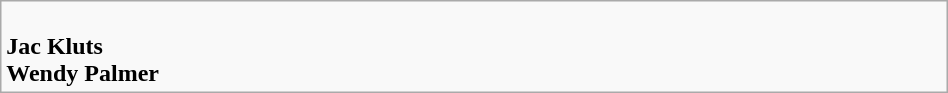<table class=wikitable width="50%">
<tr>
<td valign="top" width="50%"><br>
<strong>Jac Kluts</strong><br><strong>Wendy Palmer</strong></td>
</tr>
</table>
